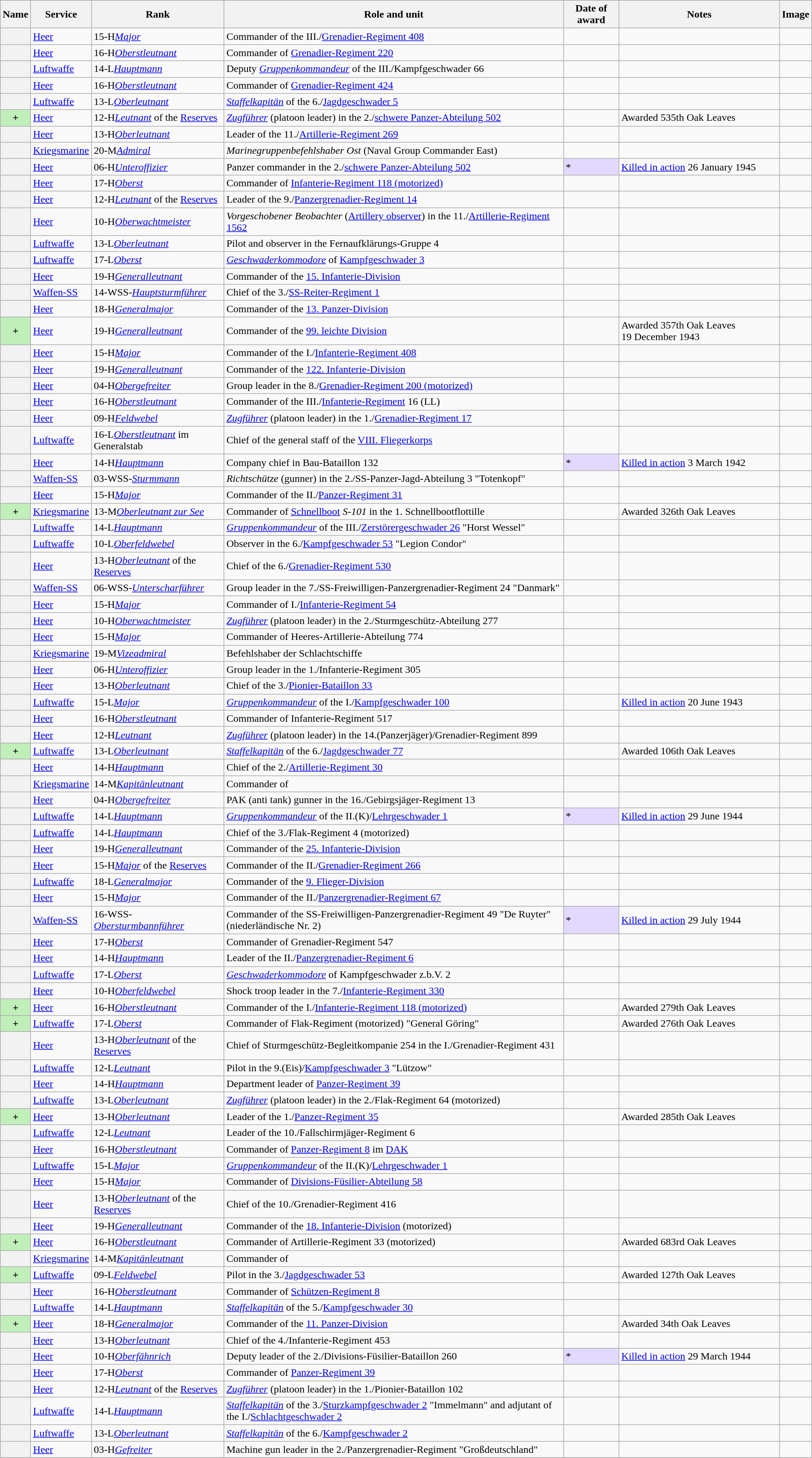<table class="wikitable plainrowheaders sortable" style="width:100%;">
<tr>
<th scope="col">Name</th>
<th scope="col">Service</th>
<th scope="col">Rank</th>
<th scope="col" class="unsortable">Role and unit</th>
<th scope="col">Date of award</th>
<th scope="col" class="unsortable">Notes</th>
<th scope="col" class="unsortable">Image</th>
</tr>
<tr>
<th scope="row"></th>
<td><a href='#'>Heer</a></td>
<td><span>15-H</span><em><a href='#'>Major</a></em></td>
<td>Commander of the III./<a href='#'>Grenadier-Regiment 408</a></td>
<td></td>
<td></td>
<td></td>
</tr>
<tr>
<th scope="row"></th>
<td><a href='#'>Heer</a></td>
<td><span>16-H</span><em><a href='#'>Oberstleutnant</a></em></td>
<td>Commander of <a href='#'>Grenadier-Regiment 220</a></td>
<td></td>
<td></td>
<td></td>
</tr>
<tr>
<th scope="row"></th>
<td><a href='#'>Luftwaffe</a></td>
<td><span>14-L</span><em><a href='#'>Hauptmann</a></em></td>
<td>Deputy <em><a href='#'>Gruppenkommandeur</a></em> of the III./Kampfgeschwader 66</td>
<td></td>
<td></td>
<td></td>
</tr>
<tr>
<th scope="row"></th>
<td><a href='#'>Heer</a></td>
<td><span>16-H</span><em><a href='#'>Oberstleutnant</a></em></td>
<td>Commander of <a href='#'>Grenadier-Regiment 424</a></td>
<td></td>
<td></td>
<td></td>
</tr>
<tr>
<th scope="row"></th>
<td><a href='#'>Luftwaffe</a></td>
<td><span>13-L</span><em><a href='#'>Oberleutnant</a></em></td>
<td><em><a href='#'>Staffelkapitän</a></em> of the 6./<a href='#'>Jagdgeschwader 5</a></td>
<td></td>
<td></td>
<td></td>
</tr>
<tr>
<th scope="row" style="background:#C0EFBA" align="left">+</th>
<td><a href='#'>Heer</a></td>
<td><span>12-H</span><em><a href='#'>Leutnant</a></em> of the <a href='#'>Reserves</a></td>
<td><em><a href='#'>Zugführer</a></em> (platoon leader) in the 2./<a href='#'>schwere Panzer-Abteilung 502</a></td>
<td></td>
<td>Awarded 535th Oak Leaves </td>
<td></td>
</tr>
<tr>
<th scope="row"></th>
<td><a href='#'>Heer</a></td>
<td><span>13-H</span><em><a href='#'>Oberleutnant</a></em></td>
<td>Leader of the 11./<a href='#'>Artillerie-Regiment 269</a></td>
<td></td>
<td></td>
<td></td>
</tr>
<tr>
<th scope="row"></th>
<td><a href='#'>Kriegsmarine</a></td>
<td><span>20-M</span><em><a href='#'>Admiral</a></em></td>
<td><em>Marinegruppenbefehlshaber Ost</em> (Naval Group Commander East)</td>
<td></td>
<td></td>
<td></td>
</tr>
<tr>
<th scope="row"></th>
<td><a href='#'>Heer</a></td>
<td><span>06-H</span><em><a href='#'>Unteroffizier</a></em></td>
<td>Panzer commander in the 2./<a href='#'>schwere Panzer-Abteilung 502</a></td>
<td style="background:#e3d9ff;" align="left">*</td>
<td><a href='#'>Killed in action</a> 26 January 1945</td>
<td></td>
</tr>
<tr>
<th scope="row"></th>
<td><a href='#'>Heer</a></td>
<td><span>17-H</span><em><a href='#'>Oberst</a></em></td>
<td>Commander of <a href='#'>Infanterie-Regiment 118 (motorized)</a></td>
<td></td>
<td></td>
<td></td>
</tr>
<tr>
<th scope="row"></th>
<td><a href='#'>Heer</a></td>
<td><span>12-H</span><em><a href='#'>Leutnant</a></em> of the <a href='#'>Reserves</a></td>
<td>Leader of the 9./<a href='#'>Panzergrenadier-Regiment 14</a></td>
<td></td>
<td></td>
<td></td>
</tr>
<tr>
<th scope="row"></th>
<td><a href='#'>Heer</a></td>
<td><span>10-H</span><em><a href='#'>Oberwachtmeister</a></em></td>
<td><em>Vorgeschobener Beobachter</em> (<a href='#'>Artillery observer</a>) in the 11./<a href='#'>Artillerie-Regiment 1562</a></td>
<td></td>
<td></td>
<td></td>
</tr>
<tr>
<th scope="row"></th>
<td><a href='#'>Luftwaffe</a></td>
<td><span>13-L</span><em><a href='#'>Oberleutnant</a></em></td>
<td>Pilot and observer in the Fernaufklärungs-Gruppe 4</td>
<td></td>
<td></td>
<td></td>
</tr>
<tr>
<th scope="row"></th>
<td><a href='#'>Luftwaffe</a></td>
<td><span>17-L</span><em><a href='#'>Oberst</a></em></td>
<td><em><a href='#'>Geschwaderkommodore</a></em> of <a href='#'>Kampfgeschwader 3</a></td>
<td></td>
<td></td>
<td></td>
</tr>
<tr>
<th scope="row"></th>
<td><a href='#'>Heer</a></td>
<td><span>19-H</span><em><a href='#'>Generalleutnant</a></em></td>
<td>Commander of the <a href='#'>15. Infanterie-Division</a></td>
<td></td>
<td></td>
<td></td>
</tr>
<tr>
<th scope="row"></th>
<td><a href='#'>Waffen-SS</a></td>
<td><span>14-W</span>SS-<em><a href='#'>Hauptsturmführer</a></em></td>
<td>Chief of the 3./<a href='#'>SS-Reiter-Regiment 1</a></td>
<td></td>
<td></td>
<td></td>
</tr>
<tr>
<th scope="row"></th>
<td><a href='#'>Heer</a></td>
<td><span>18-H</span><em><a href='#'>Generalmajor</a></em></td>
<td>Commander of the <a href='#'>13. Panzer-Division</a></td>
<td></td>
<td></td>
<td></td>
</tr>
<tr>
<th scope="row" style="background:#C0EFBA" align="left">+</th>
<td><a href='#'>Heer</a></td>
<td><span>19-H</span><em><a href='#'>Generalleutnant</a></em></td>
<td>Commander of the <a href='#'>99. leichte Division</a></td>
<td></td>
<td>Awarded 357th Oak Leaves 19 December 1943</td>
<td></td>
</tr>
<tr>
<th scope="row"></th>
<td><a href='#'>Heer</a></td>
<td><span>15-H</span><em><a href='#'>Major</a></em></td>
<td>Commander of the I./<a href='#'>Infanterie-Regiment 408</a></td>
<td></td>
<td></td>
<td></td>
</tr>
<tr>
<th scope="row"></th>
<td><a href='#'>Heer</a></td>
<td><span>19-H</span><em><a href='#'>Generalleutnant</a></em></td>
<td>Commander of the <a href='#'>122. Infanterie-Division</a></td>
<td></td>
<td></td>
<td></td>
</tr>
<tr>
<th scope="row"></th>
<td><a href='#'>Heer</a></td>
<td><span>04-H</span><em><a href='#'>Obergefreiter</a></em></td>
<td>Group leader in the 8./<a href='#'>Grenadier-Regiment 200 (motorized)</a></td>
<td></td>
<td></td>
<td></td>
</tr>
<tr>
<th scope="row"></th>
<td><a href='#'>Heer</a></td>
<td><span>16-H</span><em><a href='#'>Oberstleutnant</a></em></td>
<td>Commander of the III./<a href='#'>Infanterie-Regiment</a> 16 (LL)</td>
<td></td>
<td></td>
<td></td>
</tr>
<tr>
<th scope="row"></th>
<td><a href='#'>Heer</a></td>
<td><span>09-H</span><em><a href='#'>Feldwebel</a></em></td>
<td><em><a href='#'>Zugführer</a></em> (platoon leader) in the 1./<a href='#'>Grenadier-Regiment 17</a></td>
<td></td>
<td></td>
<td></td>
</tr>
<tr>
<th scope="row"></th>
<td><a href='#'>Luftwaffe</a></td>
<td><span>16-L</span><em><a href='#'>Oberstleutnant</a></em> im Generalstab</td>
<td>Chief of the general staff of the <a href='#'>VIII. Fliegerkorps</a></td>
<td></td>
<td></td>
<td></td>
</tr>
<tr>
<th scope="row"></th>
<td><a href='#'>Heer</a></td>
<td><span>14-H</span><em><a href='#'>Hauptmann</a></em></td>
<td>Company chief in Bau-Bataillon 132</td>
<td style="background:#e3d9ff;" align="left">*</td>
<td><a href='#'>Killed in action</a> 3 March 1942</td>
<td></td>
</tr>
<tr>
<th scope="row"></th>
<td><a href='#'>Waffen-SS</a></td>
<td><span>03-W</span>SS-<em><a href='#'>Sturmmann</a></em></td>
<td><em>Richtschütze</em> (gunner) in the 2./SS-Panzer-Jagd-Abteilung 3 "Totenkopf"</td>
<td></td>
<td></td>
<td></td>
</tr>
<tr>
<th scope="row"></th>
<td><a href='#'>Heer</a></td>
<td><span>15-H</span><em><a href='#'>Major</a></em></td>
<td>Commander of the II./<a href='#'>Panzer-Regiment 31</a></td>
<td></td>
<td></td>
<td></td>
</tr>
<tr>
<th scope="row" style="background:#C0EFBA" align="left">+</th>
<td><a href='#'>Kriegsmarine</a></td>
<td><span>13-M</span><em><a href='#'>Oberleutnant zur See</a></em></td>
<td>Commander of <a href='#'>Schnellboot</a> <em>S-101</em> in the 1. Schnellbootflottille</td>
<td></td>
<td>Awarded 326th Oak Leaves </td>
<td></td>
</tr>
<tr>
<th scope="row"></th>
<td><a href='#'>Luftwaffe</a></td>
<td><span>14-L</span><em><a href='#'>Hauptmann</a></em></td>
<td><em><a href='#'>Gruppenkommandeur</a></em> of the III./<a href='#'>Zerstörergeschwader 26</a> "Horst Wessel"</td>
<td></td>
<td></td>
<td></td>
</tr>
<tr>
<th scope="row"></th>
<td><a href='#'>Luftwaffe</a></td>
<td><span>10-L</span><em><a href='#'>Oberfeldwebel</a></em></td>
<td>Observer in the 6./<a href='#'>Kampfgeschwader 53</a> "Legion Condor"</td>
<td></td>
<td></td>
<td></td>
</tr>
<tr>
<th scope="row"></th>
<td><a href='#'>Heer</a></td>
<td><span>13-H</span><em><a href='#'>Oberleutnant</a></em> of the <a href='#'>Reserves</a></td>
<td>Chief of the 6./<a href='#'>Grenadier-Regiment 530</a></td>
<td></td>
<td></td>
<td></td>
</tr>
<tr>
<th scope="row"></th>
<td><a href='#'>Waffen-SS</a></td>
<td><span>06-W</span>SS-<em><a href='#'>Unterscharführer</a></em></td>
<td>Group leader in the 7./SS-Freiwilligen-Panzergrenadier-Regiment 24 "Danmark"</td>
<td></td>
<td></td>
<td></td>
</tr>
<tr>
<th scope="row"></th>
<td><a href='#'>Heer</a></td>
<td><span>15-H</span><em><a href='#'>Major</a></em></td>
<td>Commander of I./<a href='#'>Infanterie-Regiment 54</a></td>
<td></td>
<td></td>
<td></td>
</tr>
<tr>
<th scope="row"></th>
<td><a href='#'>Heer</a></td>
<td><span>10-H</span><em><a href='#'>Oberwachtmeister</a></em></td>
<td><em><a href='#'>Zugführer</a></em> (platoon leader) in the 2./Sturmgeschütz-Abteilung 277</td>
<td></td>
<td></td>
<td></td>
</tr>
<tr>
<th scope="row"></th>
<td><a href='#'>Heer</a></td>
<td><span>15-H</span><em><a href='#'>Major</a></em></td>
<td>Commander of Heeres-Artillerie-Abteilung 774</td>
<td></td>
<td></td>
<td></td>
</tr>
<tr>
<th scope="row"></th>
<td><a href='#'>Kriegsmarine</a></td>
<td><span>19-M</span><em><a href='#'>Vizeadmiral</a></em></td>
<td>Befehlshaber der Schlachtschiffe</td>
<td></td>
<td></td>
<td></td>
</tr>
<tr>
<th scope="row"></th>
<td><a href='#'>Heer</a></td>
<td><span>06-H</span><em><a href='#'>Unteroffizier</a></em></td>
<td>Group leader in the 1./Infanterie-Regiment 305</td>
<td></td>
<td></td>
<td></td>
</tr>
<tr>
<th scope="row"></th>
<td><a href='#'>Heer</a></td>
<td><span>13-H</span><em><a href='#'>Oberleutnant</a></em></td>
<td>Chief of the 3./<a href='#'>Pionier-Bataillon 33</a></td>
<td></td>
<td></td>
<td></td>
</tr>
<tr>
<th scope="row"></th>
<td><a href='#'>Luftwaffe</a></td>
<td><span>15-L</span><em><a href='#'>Major</a></em></td>
<td><em><a href='#'>Gruppenkommandeur</a></em> of the I./<a href='#'>Kampfgeschwader 100</a></td>
<td></td>
<td><a href='#'>Killed in action</a> 20 June 1943</td>
<td></td>
</tr>
<tr>
<th scope="row"></th>
<td><a href='#'>Heer</a></td>
<td><span>16-H</span><em><a href='#'>Oberstleutnant</a></em></td>
<td>Commander of Infanterie-Regiment 517</td>
<td></td>
<td></td>
<td></td>
</tr>
<tr>
<th scope="row"></th>
<td><a href='#'>Heer</a></td>
<td><span>12-H</span><em><a href='#'>Leutnant</a></em></td>
<td><em><a href='#'>Zugführer</a></em> (platoon leader) in the 14.(Panzerjäger)/Grenadier-Regiment 899</td>
<td></td>
<td></td>
<td></td>
</tr>
<tr>
<th scope="row" style="background:#C0EFBA" align="left">+</th>
<td><a href='#'>Luftwaffe</a></td>
<td><span>13-L</span><em><a href='#'>Oberleutnant</a></em></td>
<td><em><a href='#'>Staffelkapitän</a></em> of the 6./<a href='#'>Jagdgeschwader 77</a></td>
<td></td>
<td>Awarded 106th Oak Leaves </td>
<td></td>
</tr>
<tr>
<th scope="row"></th>
<td><a href='#'>Heer</a></td>
<td><span>14-H</span><em><a href='#'>Hauptmann</a></em></td>
<td>Chief of the 2./<a href='#'>Artillerie-Regiment 30</a></td>
<td></td>
<td></td>
<td></td>
</tr>
<tr>
<th scope="row"></th>
<td><a href='#'>Kriegsmarine</a></td>
<td><span>14-M</span><em><a href='#'>Kapitänleutnant</a></em></td>
<td>Commander of </td>
<td></td>
<td></td>
<td></td>
</tr>
<tr>
<th scope="row"></th>
<td><a href='#'>Heer</a></td>
<td><span>04-H</span><em><a href='#'>Obergefreiter</a></em></td>
<td>PAK (anti tank) gunner in the 16./Gebirgsjäger-Regiment 13</td>
<td></td>
<td></td>
<td></td>
</tr>
<tr>
<th scope="row"></th>
<td><a href='#'>Luftwaffe</a></td>
<td><span>14-L</span><em><a href='#'>Hauptmann</a></em></td>
<td><em><a href='#'>Gruppenkommandeur</a></em> of the II.(K)/<a href='#'>Lehrgeschwader 1</a></td>
<td style="background:#e3d9ff;" align="left">*</td>
<td><a href='#'>Killed in action</a> 29 June 1944</td>
<td></td>
</tr>
<tr>
<th scope="row"></th>
<td><a href='#'>Luftwaffe</a></td>
<td><span>14-L</span><em><a href='#'>Hauptmann</a></em></td>
<td>Chief of the 3./Flak-Regiment 4 (motorized)</td>
<td></td>
<td></td>
<td></td>
</tr>
<tr>
<th scope="row"></th>
<td><a href='#'>Heer</a></td>
<td><span>19-H</span><em><a href='#'>Generalleutnant</a></em></td>
<td>Commander of the <a href='#'>25. Infanterie-Division</a></td>
<td></td>
<td></td>
<td></td>
</tr>
<tr>
<th scope="row"></th>
<td><a href='#'>Heer</a></td>
<td><span>15-H</span><em><a href='#'>Major</a></em> of the <a href='#'>Reserves</a></td>
<td>Commander of the II./<a href='#'>Grenadier-Regiment 266</a></td>
<td></td>
<td></td>
<td></td>
</tr>
<tr>
<th scope="row"></th>
<td><a href='#'>Luftwaffe</a></td>
<td><span>18-L</span><em><a href='#'>Generalmajor</a></em></td>
<td>Commander of the <a href='#'>9. Flieger-Division</a></td>
<td></td>
<td></td>
<td></td>
</tr>
<tr>
<th scope="row"></th>
<td><a href='#'>Heer</a></td>
<td><span>15-H</span><em><a href='#'>Major</a></em></td>
<td>Commander of the II./<a href='#'>Panzergrenadier-Regiment 67</a></td>
<td></td>
<td></td>
<td></td>
</tr>
<tr>
<th scope="row"></th>
<td><a href='#'>Waffen-SS</a></td>
<td><span>16-W</span>SS-<em><a href='#'>Obersturmbannführer</a></em></td>
<td>Commander of the SS-Freiwilligen-Panzergrenadier-Regiment 49 "De Ruyter" (niederländische Nr. 2)</td>
<td style="background:#e3d9ff;" align="left">*</td>
<td><a href='#'>Killed in action</a> 29 July 1944</td>
<td></td>
</tr>
<tr>
<th scope="row"></th>
<td><a href='#'>Heer</a></td>
<td><span>17-H</span><em><a href='#'>Oberst</a></em></td>
<td>Commander of Grenadier-Regiment 547</td>
<td></td>
<td></td>
<td></td>
</tr>
<tr>
<th scope="row"></th>
<td><a href='#'>Heer</a></td>
<td><span>14-H</span><em><a href='#'>Hauptmann</a></em></td>
<td>Leader of the II./<a href='#'>Panzergrenadier-Regiment 6</a></td>
<td></td>
<td></td>
<td></td>
</tr>
<tr>
<th scope="row"></th>
<td><a href='#'>Luftwaffe</a></td>
<td><span>17-L</span><em><a href='#'>Oberst</a></em></td>
<td><em><a href='#'>Geschwaderkommodore</a></em> of Kampfgeschwader z.b.V. 2</td>
<td></td>
<td></td>
<td></td>
</tr>
<tr>
<th scope="row"></th>
<td><a href='#'>Heer</a></td>
<td><span>10-H</span><em><a href='#'>Oberfeldwebel</a></em></td>
<td>Shock troop leader in the 7./<a href='#'>Infanterie-Regiment 330</a></td>
<td></td>
<td></td>
<td></td>
</tr>
<tr>
<th scope="row" style="background:#C0EFBA" align="left">+</th>
<td><a href='#'>Heer</a></td>
<td><span>16-H</span><em><a href='#'>Oberstleutnant</a></em></td>
<td>Commander of the I./<a href='#'>Infanterie-Regiment 118 (motorized)</a></td>
<td></td>
<td>Awarded 279th Oak Leaves </td>
<td></td>
</tr>
<tr>
<th scope="row" style="background:#C0EFBA" align="left">+</th>
<td><a href='#'>Luftwaffe</a></td>
<td><span>17-L</span><em><a href='#'>Oberst</a></em></td>
<td>Commander of Flak-Regiment (motorized) "General Göring"</td>
<td></td>
<td>Awarded 276th Oak Leaves </td>
<td></td>
</tr>
<tr>
<th scope="row"></th>
<td><a href='#'>Heer</a></td>
<td><span>13-H</span><em><a href='#'>Oberleutnant</a></em> of the <a href='#'>Reserves</a></td>
<td>Chief of Sturmgeschütz-Begleitkompanie 254 in the I./Grenadier-Regiment 431</td>
<td></td>
<td></td>
<td></td>
</tr>
<tr>
<th scope="row"></th>
<td><a href='#'>Luftwaffe</a></td>
<td><span>12-L</span><em><a href='#'>Leutnant</a></em></td>
<td>Pilot in the 9.(Eis)/<a href='#'>Kampfgeschwader 3</a> "Lützow"</td>
<td></td>
<td></td>
<td></td>
</tr>
<tr>
<th scope="row"></th>
<td><a href='#'>Heer</a></td>
<td><span>14-H</span><em><a href='#'>Hauptmann</a></em></td>
<td>Department leader of <a href='#'>Panzer-Regiment 39</a></td>
<td></td>
<td></td>
<td></td>
</tr>
<tr>
<th scope="row"></th>
<td><a href='#'>Luftwaffe</a></td>
<td><span>13-L</span><em><a href='#'>Oberleutnant</a></em></td>
<td><em><a href='#'>Zugführer</a></em> (platoon leader) in the 2./Flak-Regiment 64 (motorized)</td>
<td></td>
<td></td>
<td></td>
</tr>
<tr>
<th scope="row" style="background:#C0EFBA" align="left">+</th>
<td><a href='#'>Heer</a></td>
<td><span>13-H</span><em><a href='#'>Oberleutnant</a></em></td>
<td>Leader of the 1./<a href='#'>Panzer-Regiment 35</a></td>
<td></td>
<td>Awarded 285th Oak Leaves </td>
<td></td>
</tr>
<tr>
<th scope="row"></th>
<td><a href='#'>Luftwaffe</a></td>
<td><span>12-L</span><em><a href='#'>Leutnant</a></em></td>
<td>Leader of the 10./Fallschirmjäger-Regiment 6</td>
<td></td>
<td></td>
<td></td>
</tr>
<tr>
<th scope="row"></th>
<td><a href='#'>Heer</a></td>
<td><span>16-H</span><em><a href='#'>Oberstleutnant</a></em></td>
<td>Commander of <a href='#'>Panzer-Regiment 8</a> im <a href='#'>DAK</a></td>
<td></td>
<td></td>
<td></td>
</tr>
<tr>
<th scope="row"></th>
<td><a href='#'>Luftwaffe</a></td>
<td><span>15-L</span><em><a href='#'>Major</a></em></td>
<td><em><a href='#'>Gruppenkommandeur</a></em> of the II.(K)/<a href='#'>Lehrgeschwader 1</a></td>
<td></td>
<td></td>
<td></td>
</tr>
<tr>
<th scope="row"></th>
<td><a href='#'>Heer</a></td>
<td><span>15-H</span><em><a href='#'>Major</a></em></td>
<td>Commander of <a href='#'>Divisions-Füsilier-Abteilung 58</a></td>
<td></td>
<td></td>
<td></td>
</tr>
<tr>
<th scope="row"></th>
<td><a href='#'>Heer</a></td>
<td><span>13-H</span><em><a href='#'>Oberleutnant</a></em> of the <a href='#'>Reserves</a></td>
<td>Chief of the 10./Grenadier-Regiment 416</td>
<td></td>
<td></td>
<td></td>
</tr>
<tr>
<th scope="row"></th>
<td><a href='#'>Heer</a></td>
<td><span>19-H</span><em><a href='#'>Generalleutnant</a></em></td>
<td>Commander of the <a href='#'>18. Infanterie-Division</a> (motorized)</td>
<td></td>
<td></td>
<td></td>
</tr>
<tr>
<th scope="row" style="background:#C0EFBA" align="left">+</th>
<td><a href='#'>Heer</a></td>
<td><span>16-H</span><em><a href='#'>Oberstleutnant</a></em></td>
<td>Commander of Artillerie-Regiment 33 (motorized)</td>
<td></td>
<td>Awarded 683rd Oak Leaves </td>
<td></td>
</tr>
<tr>
<th scope="row"></th>
<td><a href='#'>Kriegsmarine</a></td>
<td><span>14-M</span><em><a href='#'>Kapitänleutnant</a></em></td>
<td>Commander of </td>
<td></td>
<td></td>
<td></td>
</tr>
<tr>
<th scope="row" style="background:#C0EFBA" align="left">+</th>
<td><a href='#'>Luftwaffe</a></td>
<td><span>09-L</span><em><a href='#'>Feldwebel</a></em></td>
<td>Pilot in the 3./<a href='#'>Jagdgeschwader 53</a></td>
<td></td>
<td>Awarded 127th Oak Leaves </td>
<td></td>
</tr>
<tr>
<th scope="row"></th>
<td><a href='#'>Heer</a></td>
<td><span>16-H</span><em><a href='#'>Oberstleutnant</a></em></td>
<td>Commander of <a href='#'>Schützen-Regiment 8</a></td>
<td></td>
<td></td>
<td></td>
</tr>
<tr>
<th scope="row"></th>
<td><a href='#'>Luftwaffe</a></td>
<td><span>14-L</span><em><a href='#'>Hauptmann</a></em></td>
<td><em><a href='#'>Staffelkapitän</a></em> of the 5./<a href='#'>Kampfgeschwader 30</a></td>
<td></td>
<td></td>
<td></td>
</tr>
<tr>
<th scope="row" style="background:#C0EFBA" align="left">+</th>
<td><a href='#'>Heer</a></td>
<td><span>18-H</span><em><a href='#'>Generalmajor</a></em></td>
<td>Commander of the <a href='#'>11. Panzer-Division</a></td>
<td></td>
<td>Awarded 34th Oak Leaves </td>
<td></td>
</tr>
<tr>
<th scope="row"></th>
<td><a href='#'>Heer</a></td>
<td><span>13-H</span><em><a href='#'>Oberleutnant</a></em></td>
<td>Chief of the 4./Infanterie-Regiment 453</td>
<td></td>
<td></td>
<td></td>
</tr>
<tr>
<th scope="row"></th>
<td><a href='#'>Heer</a></td>
<td><span>10-H</span><em><a href='#'>Oberfähnrich</a></em></td>
<td>Deputy leader of the 2./Divisions-Füsilier-Bataillon 260</td>
<td style="background:#e3d9ff;" align="left">*</td>
<td><a href='#'>Killed in action</a> 29 March 1944</td>
<td></td>
</tr>
<tr>
<th scope="row"></th>
<td><a href='#'>Heer</a></td>
<td><span>17-H</span><em><a href='#'>Oberst</a></em></td>
<td>Commander of <a href='#'>Panzer-Regiment 39</a></td>
<td></td>
<td></td>
<td></td>
</tr>
<tr>
<th scope="row"></th>
<td><a href='#'>Heer</a></td>
<td><span>12-H</span><em><a href='#'>Leutnant</a></em> of the <a href='#'>Reserves</a></td>
<td><em><a href='#'>Zugführer</a></em> (platoon leader) in the 1./Pionier-Bataillon 102</td>
<td></td>
<td></td>
<td></td>
</tr>
<tr>
<th scope="row"></th>
<td><a href='#'>Luftwaffe</a></td>
<td><span>14-L</span><em><a href='#'>Hauptmann</a></em></td>
<td><em><a href='#'>Staffelkapitän</a></em> of the 3./<a href='#'>Sturzkampfgeschwader 2</a> "Immelmann" and adjutant of the I./<a href='#'>Schlachtgeschwader 2</a></td>
<td></td>
<td></td>
<td></td>
</tr>
<tr>
<th scope="row"></th>
<td><a href='#'>Luftwaffe</a></td>
<td><span>13-L</span><em><a href='#'>Oberleutnant</a></em></td>
<td><em><a href='#'>Staffelkapitän</a></em> of the 6./<a href='#'>Kampfgeschwader 2</a></td>
<td></td>
<td></td>
<td></td>
</tr>
<tr>
<th scope="row"></th>
<td><a href='#'>Heer</a></td>
<td><span>03-H</span><em><a href='#'>Gefreiter</a></em></td>
<td>Machine gun leader in the 2./Panzergrenadier-Regiment "Großdeutschland"</td>
<td></td>
<td></td>
<td></td>
</tr>
</table>
